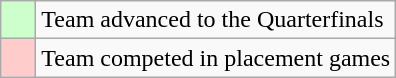<table class="wikitable">
<tr>
<td style="background:#cfc;">    </td>
<td>Team advanced to the Quarterfinals</td>
</tr>
<tr>
<td style="background:#fcc;">    </td>
<td>Team competed in placement games</td>
</tr>
</table>
